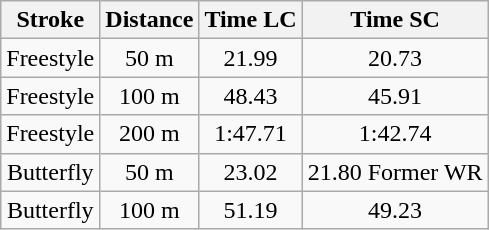<table class="wikitable">
<tr>
<th>Stroke</th>
<th>Distance</th>
<th>Time LC</th>
<th>Time SC</th>
</tr>
<tr align=center>
<td>Freestyle</td>
<td>50 m</td>
<td>21.99</td>
<td>20.73</td>
</tr>
<tr align=center>
<td>Freestyle</td>
<td>100 m</td>
<td>48.43</td>
<td>45.91</td>
</tr>
<tr align=center>
<td>Freestyle</td>
<td>200 m</td>
<td>1:47.71</td>
<td>1:42.74</td>
</tr>
<tr align=center>
<td>Butterfly</td>
<td>50 m</td>
<td>23.02</td>
<td>21.80 Former WR</td>
</tr>
<tr align=center>
<td>Butterfly</td>
<td>100 m</td>
<td>51.19</td>
<td>49.23</td>
</tr>
</table>
